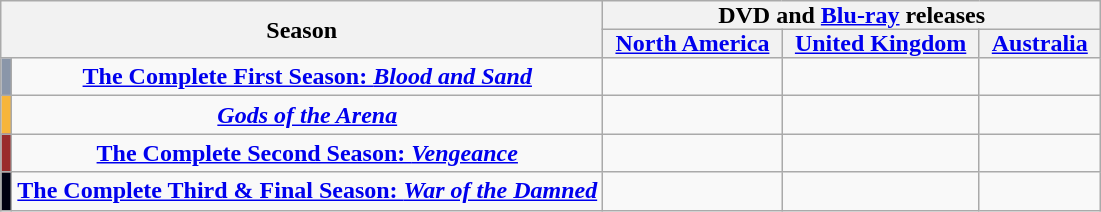<table class="wikitable" style="text-align:center">
<tr>
<th style="padding: 0px 8px" colspan="2" rowspan="2">Season</th>
<th style="padding: 0px 8px" colspan="3">DVD and <a href='#'>Blu-ray</a> releases</th>
</tr>
<tr>
<th style="padding: 0px 8px"><a href='#'>North America</a></th>
<th style="padding: 0px 8px"><a href='#'>United Kingdom</a></th>
<th style="padding: 0px 8px"><a href='#'>Australia</a></th>
</tr>
<tr>
<td style="background-color: #8a96a9; color: #100; text-align: center; top"></td>
<td><strong><a href='#'>The Complete First Season: <em>Blood and Sand</em></a></strong></td>
<td align="center" style="padding: 0px 8px"></td>
<td align="center" style="padding: 0px 8px"></td>
<td align="center" style="padding: 0px 8px"></td>
</tr>
<tr>
<td style="background-color: #f7b53a; color: #100; text-align: center; top"></td>
<td><strong><em><a href='#'>Gods of the Arena</a></em></strong></td>
<td align="center" style="padding: 0px 8px"></td>
<td align="center" style="padding: 0px 8px"></td>
<td align="center" style="padding: 0px 8px"></td>
</tr>
<tr>
<td style="background-color: #9a2c2c; color: #100; text-align: center; top"></td>
<td><strong><a href='#'>The Complete Second Season: <em>Vengeance</em></a></strong></td>
<td align="center" style="padding: 0px 8px"></td>
<td align="center" style="padding: 0px 8px"></td>
<td align="center" style="padding: 0px 8px"></td>
</tr>
<tr>
<td style="background-color: #000011; color: #100; text-align: center; top"></td>
<td><strong><a href='#'>The Complete Third & Final Season: <em>War of the Damned</em></a></strong></td>
<td align="center" style="padding: 0px 8px"></td>
<td></td>
<td></td>
</tr>
</table>
